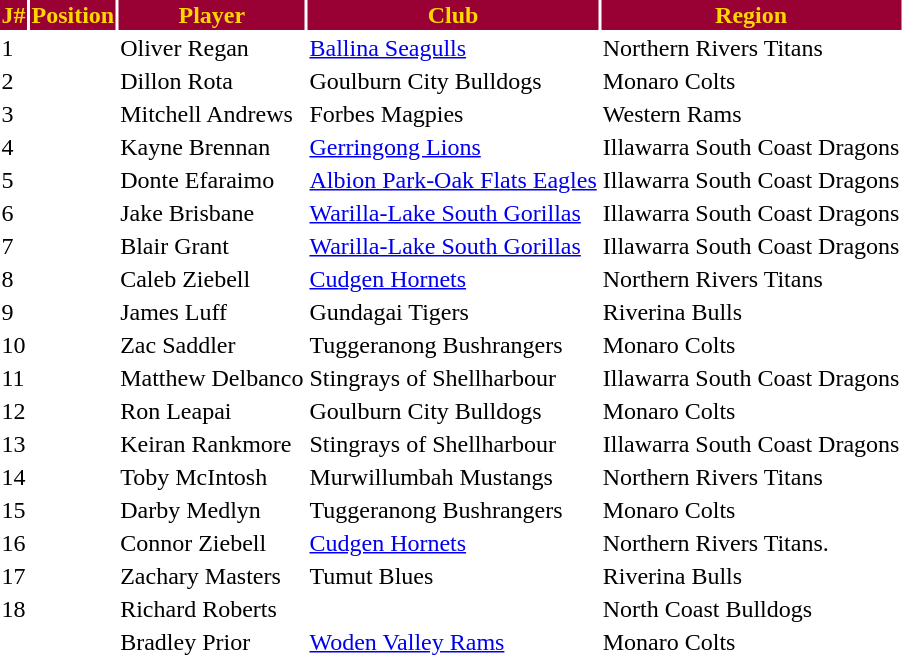<table>
<tr style="background:#990033; color:#ffd700">
<th>J#</th>
<th>Position</th>
<th>Player</th>
<th>Club</th>
<th>Region</th>
</tr>
<tr>
<td>1</td>
<td></td>
<td align=left>Oliver Regan</td>
<td align=left> <a href='#'>Ballina Seagulls</a></td>
<td align=left> Northern Rivers Titans</td>
</tr>
<tr>
<td>2</td>
<td></td>
<td align=left>Dillon Rota</td>
<td align=left> Goulburn City Bulldogs</td>
<td align=left> Monaro Colts</td>
</tr>
<tr>
<td>3</td>
<td></td>
<td align=left>Mitchell Andrews</td>
<td align=left> Forbes Magpies</td>
<td align=left> Western Rams</td>
</tr>
<tr>
<td>4</td>
<td></td>
<td align=left>Kayne Brennan</td>
<td align=left> <a href='#'>Gerringong Lions</a></td>
<td align=left> Illawarra South Coast Dragons</td>
</tr>
<tr>
<td>5</td>
<td></td>
<td align=left>Donte Efaraimo</td>
<td align=left> <a href='#'>Albion Park-Oak Flats Eagles</a></td>
<td align=left> Illawarra South Coast Dragons</td>
</tr>
<tr>
<td>6</td>
<td></td>
<td align=left>Jake Brisbane</td>
<td align=left> <a href='#'>Warilla-Lake South Gorillas</a></td>
<td align=left> Illawarra South Coast Dragons</td>
</tr>
<tr>
<td>7</td>
<td></td>
<td align=left>Blair Grant</td>
<td align=left> <a href='#'>Warilla-Lake South Gorillas</a></td>
<td align=left> Illawarra South Coast Dragons</td>
</tr>
<tr>
<td>8</td>
<td></td>
<td align=left>Caleb Ziebell</td>
<td align=left> <a href='#'>Cudgen Hornets</a></td>
<td align=left> Northern Rivers Titans</td>
</tr>
<tr>
<td>9</td>
<td></td>
<td align=left>James Luff</td>
<td align=left> Gundagai Tigers</td>
<td align=left> Riverina Bulls</td>
</tr>
<tr>
<td>10</td>
<td></td>
<td align=left>Zac Saddler</td>
<td align=left> Tuggeranong Bushrangers</td>
<td align=left> Monaro Colts</td>
</tr>
<tr>
<td>11</td>
<td></td>
<td align=left>Matthew Delbanco</td>
<td align=left> Stingrays of Shellharbour</td>
<td align=left> Illawarra South Coast Dragons</td>
</tr>
<tr>
<td>12</td>
<td></td>
<td align=left>Ron Leapai</td>
<td align=left> Goulburn City Bulldogs</td>
<td align=left> Monaro Colts</td>
</tr>
<tr>
<td>13</td>
<td></td>
<td align=left>Keiran Rankmore</td>
<td align=left> Stingrays of Shellharbour</td>
<td align=left> Illawarra South Coast Dragons</td>
</tr>
<tr>
<td>14</td>
<td></td>
<td align=left>Toby McIntosh</td>
<td align=left> Murwillumbah Mustangs</td>
<td align=left> Northern Rivers Titans</td>
</tr>
<tr>
<td>15</td>
<td></td>
<td align=left>Darby Medlyn</td>
<td align=left> Tuggeranong Bushrangers</td>
<td align=left> Monaro Colts</td>
</tr>
<tr>
<td>16</td>
<td></td>
<td align=left>Connor Ziebell</td>
<td align=left> <a href='#'>Cudgen Hornets</a></td>
<td align=left> Northern Rivers Titans.</td>
</tr>
<tr>
<td>17</td>
<td></td>
<td align=left>Zachary Masters</td>
<td align=left> Tumut Blues</td>
<td align=left> Riverina Bulls</td>
</tr>
<tr>
<td>18</td>
<td></td>
<td align=left>Richard Roberts</td>
<td align=left></td>
<td align=left> North Coast Bulldogs</td>
</tr>
<tr>
<td></td>
<td></td>
<td align=left>Bradley Prior</td>
<td align=left> <a href='#'>Woden Valley Rams</a></td>
<td align=left> Monaro Colts</td>
</tr>
</table>
